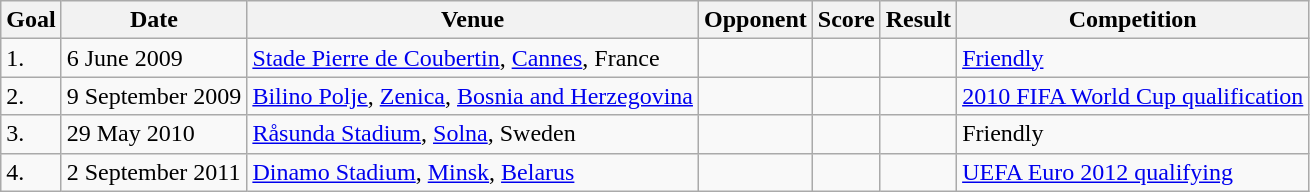<table class="wikitable">
<tr>
<th>Goal</th>
<th>Date</th>
<th>Venue</th>
<th>Opponent</th>
<th>Score</th>
<th>Result</th>
<th>Competition</th>
</tr>
<tr>
<td>1.</td>
<td>6 June 2009</td>
<td><a href='#'>Stade Pierre de Coubertin</a>, <a href='#'>Cannes</a>, France</td>
<td></td>
<td></td>
<td></td>
<td><a href='#'>Friendly</a></td>
</tr>
<tr>
<td>2.</td>
<td>9 September 2009</td>
<td><a href='#'>Bilino Polje</a>, <a href='#'>Zenica</a>, <a href='#'>Bosnia and Herzegovina</a></td>
<td></td>
<td></td>
<td></td>
<td><a href='#'>2010 FIFA World Cup qualification</a></td>
</tr>
<tr>
<td>3.</td>
<td>29 May 2010</td>
<td><a href='#'>Råsunda Stadium</a>, <a href='#'>Solna</a>, Sweden</td>
<td></td>
<td></td>
<td></td>
<td>Friendly</td>
</tr>
<tr>
<td>4.</td>
<td>2 September 2011</td>
<td><a href='#'>Dinamo Stadium</a>, <a href='#'>Minsk</a>, <a href='#'>Belarus</a></td>
<td></td>
<td></td>
<td></td>
<td><a href='#'>UEFA Euro 2012 qualifying</a></td>
</tr>
</table>
